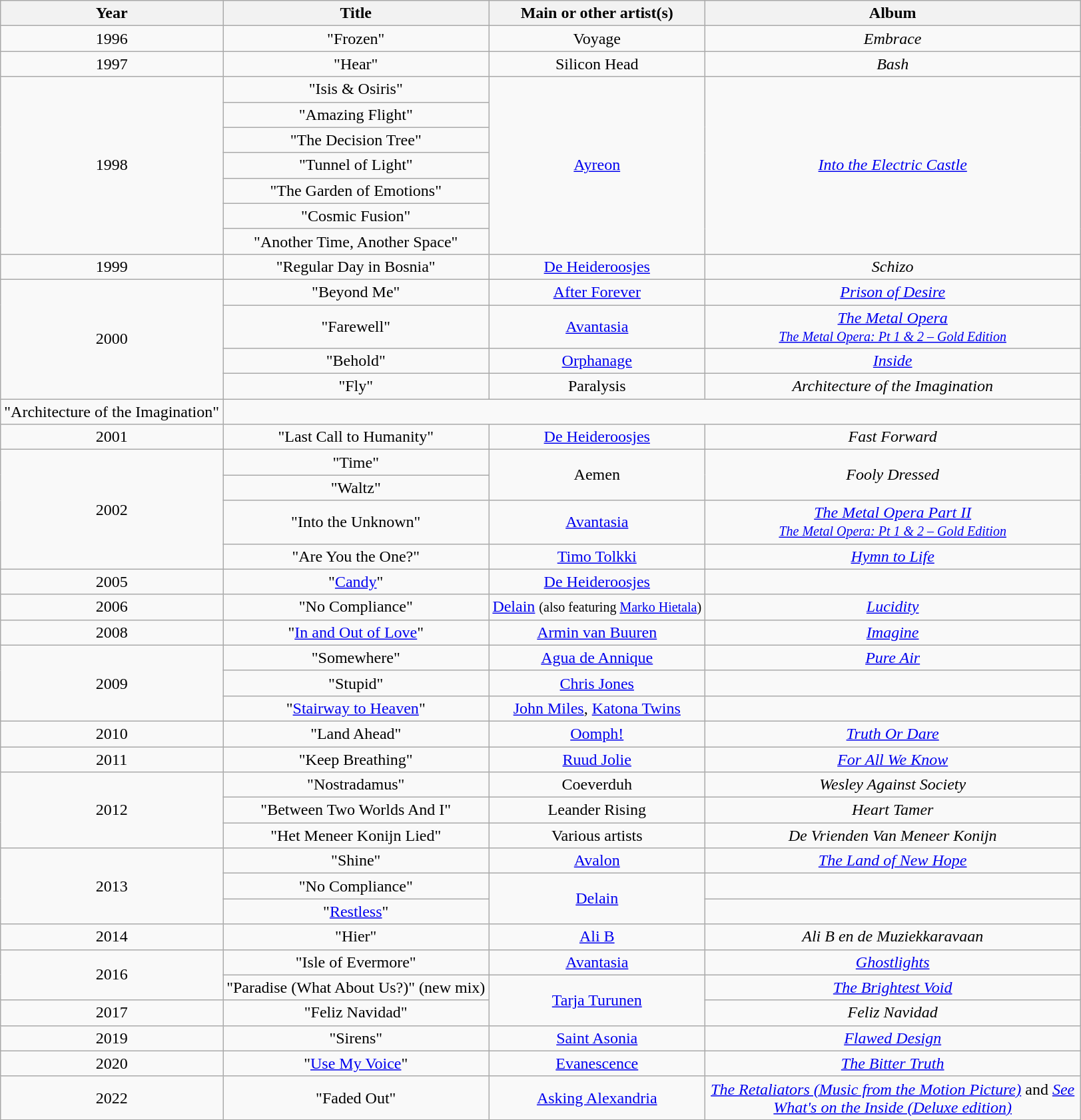<table class="wikitable plainrowheaders" style="text-align:center;">
<tr>
<th scope="col">Year</th>
<th scope="col">Title</th>
<th scope="col">Main or other artist(s)</th>
<th scope="col" style="width:23em;">Album</th>
</tr>
<tr>
<td>1996</td>
<td>"Frozen"</td>
<td>Voyage</td>
<td><em>Embrace</em></td>
</tr>
<tr>
<td>1997</td>
<td>"Hear"</td>
<td>Silicon Head</td>
<td><em>Bash</em></td>
</tr>
<tr>
<td rowspan="7">1998</td>
<td>"Isis & Osiris"</td>
<td rowspan="7"><a href='#'>Ayreon</a></td>
<td rowspan="7"><em><a href='#'>Into the Electric Castle</a></em></td>
</tr>
<tr>
<td>"Amazing Flight"</td>
</tr>
<tr>
<td>"The Decision Tree"</td>
</tr>
<tr>
<td>"Tunnel of Light"</td>
</tr>
<tr>
<td>"The Garden of Emotions"</td>
</tr>
<tr>
<td>"Cosmic Fusion"</td>
</tr>
<tr>
<td>"Another Time, Another Space"</td>
</tr>
<tr>
<td>1999</td>
<td>"Regular Day in Bosnia"</td>
<td><a href='#'>De Heideroosjes</a></td>
<td><em>Schizo</em></td>
</tr>
<tr>
<td rowspan="5">2000</td>
<td>"Beyond Me"</td>
<td><a href='#'>After Forever</a></td>
<td><em><a href='#'>Prison of Desire</a></em></td>
</tr>
<tr>
<td>"Farewell"</td>
<td><a href='#'>Avantasia</a></td>
<td><em><a href='#'>The Metal Opera</a></em><br><small><em><a href='#'>The Metal Opera: Pt 1 & 2 – Gold Edition</a></em></small></td>
</tr>
<tr>
<td>"Behold"</td>
<td><a href='#'>Orphanage</a></td>
<td><em><a href='#'>Inside</a></em></td>
</tr>
<tr>
<td>"Fly"</td>
<td rowspan="2">Paralysis</td>
<td rowspan="2"><em>Architecture of the Imagination</em></td>
</tr>
<tr>
</tr>
<tr>
<td>"Architecture of the Imagination"</td>
</tr>
<tr>
<td>2001</td>
<td>"Last Call to Humanity"</td>
<td><a href='#'>De Heideroosjes</a></td>
<td><em>Fast Forward</em></td>
</tr>
<tr>
<td rowspan="4">2002</td>
<td>"Time"</td>
<td rowspan="2">Aemen</td>
<td rowspan="2"><em>Fooly Dressed</em></td>
</tr>
<tr>
<td>"Waltz"</td>
</tr>
<tr>
<td>"Into the Unknown"</td>
<td><a href='#'>Avantasia</a></td>
<td><em><a href='#'>The Metal Opera Part II</a></em><br><small><em><a href='#'>The Metal Opera: Pt 1 & 2 – Gold Edition</a></em></small></td>
</tr>
<tr>
<td>"Are You the One?"</td>
<td><a href='#'>Timo Tolkki</a></td>
<td><em><a href='#'>Hymn to Life</a></em></td>
</tr>
<tr>
<td>2005</td>
<td>"<a href='#'>Candy</a>"</td>
<td><a href='#'>De Heideroosjes</a></td>
<td></td>
</tr>
<tr>
<td>2006</td>
<td>"No Compliance"</td>
<td><a href='#'>Delain</a> <small>(also featuring <a href='#'>Marko Hietala</a>)</small></td>
<td><em><a href='#'>Lucidity</a></em></td>
</tr>
<tr>
<td>2008</td>
<td>"<a href='#'>In and Out of Love</a>"</td>
<td><a href='#'>Armin van Buuren</a></td>
<td><em><a href='#'>Imagine</a></em></td>
</tr>
<tr>
<td rowspan="3">2009</td>
<td>"Somewhere"</td>
<td><a href='#'>Agua de Annique</a></td>
<td><em><a href='#'>Pure Air</a></em></td>
</tr>
<tr>
<td>"Stupid"</td>
<td><a href='#'>Chris Jones</a></td>
<td></td>
</tr>
<tr>
<td>"<a href='#'>Stairway to Heaven</a>"</td>
<td><a href='#'>John Miles</a>, <a href='#'>Katona Twins</a></td>
<td></td>
</tr>
<tr>
<td>2010</td>
<td>"Land Ahead"</td>
<td><a href='#'>Oomph!</a></td>
<td><em><a href='#'>Truth Or Dare</a></em></td>
</tr>
<tr>
<td>2011</td>
<td>"Keep Breathing"</td>
<td><a href='#'>Ruud Jolie</a></td>
<td><em><a href='#'>For All We Know</a></em></td>
</tr>
<tr>
<td rowspan="3">2012</td>
<td>"Nostradamus"</td>
<td>Coeverduh</td>
<td><em>Wesley Against Society</em></td>
</tr>
<tr>
<td>"Between Two Worlds And I"</td>
<td>Leander Rising</td>
<td><em>Heart Tamer</em></td>
</tr>
<tr>
<td>"Het Meneer Konijn Lied"</td>
<td>Various artists</td>
<td><em>De Vrienden Van Meneer Konijn</em></td>
</tr>
<tr>
<td rowspan="3">2013</td>
<td>"Shine"</td>
<td><a href='#'>Avalon</a></td>
<td><em><a href='#'>The Land of New Hope</a></em></td>
</tr>
<tr>
<td>"No Compliance"</td>
<td rowspan="2"><a href='#'>Delain</a></td>
<td></td>
</tr>
<tr>
<td>"<a href='#'>Restless</a>"</td>
<td></td>
</tr>
<tr>
<td>2014</td>
<td>"Hier"</td>
<td><a href='#'>Ali B</a></td>
<td><em>Ali B en de Muziekkaravaan</em></td>
</tr>
<tr>
<td rowspan="2">2016</td>
<td>"Isle of Evermore"</td>
<td><a href='#'>Avantasia</a></td>
<td><em><a href='#'>Ghostlights</a></em></td>
</tr>
<tr>
<td>"Paradise (What About Us?)" (new mix)</td>
<td rowspan="2"><a href='#'>Tarja Turunen</a></td>
<td><em><a href='#'>The Brightest Void</a></em></td>
</tr>
<tr>
<td rowspan>2017</td>
<td>"Feliz Navidad"</td>
<td><em>Feliz Navidad</em></td>
</tr>
<tr>
<td rowspan>2019</td>
<td>"Sirens"</td>
<td><a href='#'>Saint Asonia</a></td>
<td><em><a href='#'>Flawed Design</a></em></td>
</tr>
<tr>
<td rowspan>2020</td>
<td>"<a href='#'>Use My Voice</a>"</td>
<td><a href='#'>Evanescence</a></td>
<td><em><a href='#'>The Bitter Truth</a></em></td>
</tr>
<tr>
<td rowspan>2022</td>
<td>"Faded Out"</td>
<td><a href='#'>Asking Alexandria</a></td>
<td><em><a href='#'>The Retaliators (Music from the Motion Picture)</a></em> and <em><a href='#'>See What's on the Inside (Deluxe edition)</a></em></td>
</tr>
<tr>
</tr>
</table>
